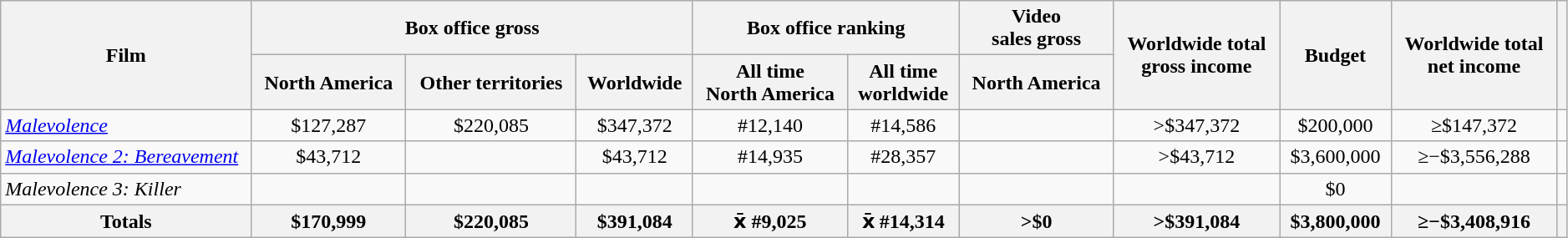<table class="wikitable sortable" width=99% border="1" style="text-align: center;">
<tr>
<th rowspan="2" style="width:16%;">Film</th>
<th colspan="3">Box office gross</th>
<th colspan="2">Box office ranking</th>
<th>Video <br>sales gross</th>
<th rowspan="2">Worldwide total <br>gross income</th>
<th rowspan="2">Budget</th>
<th rowspan="2">Worldwide total <br>net income</th>
<th rowspan="2"></th>
</tr>
<tr>
<th>North America</th>
<th>Other territories</th>
<th>Worldwide</th>
<th>All time <br>North America</th>
<th>All time <br>worldwide</th>
<th>North America</th>
</tr>
<tr>
<td style="text-align: left;"><em><a href='#'>Malevolence</a></em></td>
<td>$127,287</td>
<td>$220,085</td>
<td>$347,372</td>
<td>#12,140</td>
<td>#14,586</td>
<td></td>
<td>>$347,372</td>
<td>$200,000</td>
<td>≥$147,372</td>
<td></td>
</tr>
<tr>
<td style="text-align: left;"><em><a href='#'>Malevolence 2: Bereavement</a></em></td>
<td>$43,712</td>
<td></td>
<td>$43,712</td>
<td>#14,935</td>
<td>#28,357</td>
<td></td>
<td>>$43,712</td>
<td>$3,600,000</td>
<td>≥−$3,556,288</td>
<td></td>
</tr>
<tr>
<td style="text-align: left;"><em>Malevolence 3: Killer</em></td>
<td></td>
<td></td>
<td></td>
<td></td>
<td></td>
<td></td>
<td></td>
<td>$0</td>
<td></td>
<td></td>
</tr>
<tr>
<th>Totals</th>
<th>$170,999</th>
<th>$220,085</th>
<th>$391,084</th>
<th>x̄ #9,025</th>
<th>x̄ #14,314</th>
<th>>$0</th>
<th>>$391,084</th>
<th>$3,800,000</th>
<th>≥−$3,408,916</th>
<th></th>
</tr>
</table>
